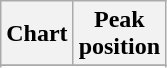<table class="wikitable plainrowheaders">
<tr>
<th>Chart</th>
<th>Peak<br>position</th>
</tr>
<tr>
</tr>
<tr>
</tr>
</table>
